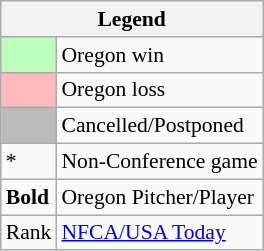<table class="wikitable" style="font-size:90%">
<tr>
<th colspan=2>Legend</th>
</tr>
<tr>
<td style="background:#bfb;"> </td>
<td>Oregon win</td>
</tr>
<tr>
<td style="background:#fbb;"> </td>
<td>Oregon loss</td>
</tr>
<tr>
<td style="background:#bbb;"> </td>
<td>Cancelled/Postponed</td>
</tr>
<tr>
<td>*</td>
<td>Non-Conference game</td>
</tr>
<tr>
<td><strong>Bold</strong></td>
<td>Oregon Pitcher/Player</td>
</tr>
<tr>
<td>Rank</td>
<td><a href='#'>NFCA/USA Today</a></td>
</tr>
</table>
